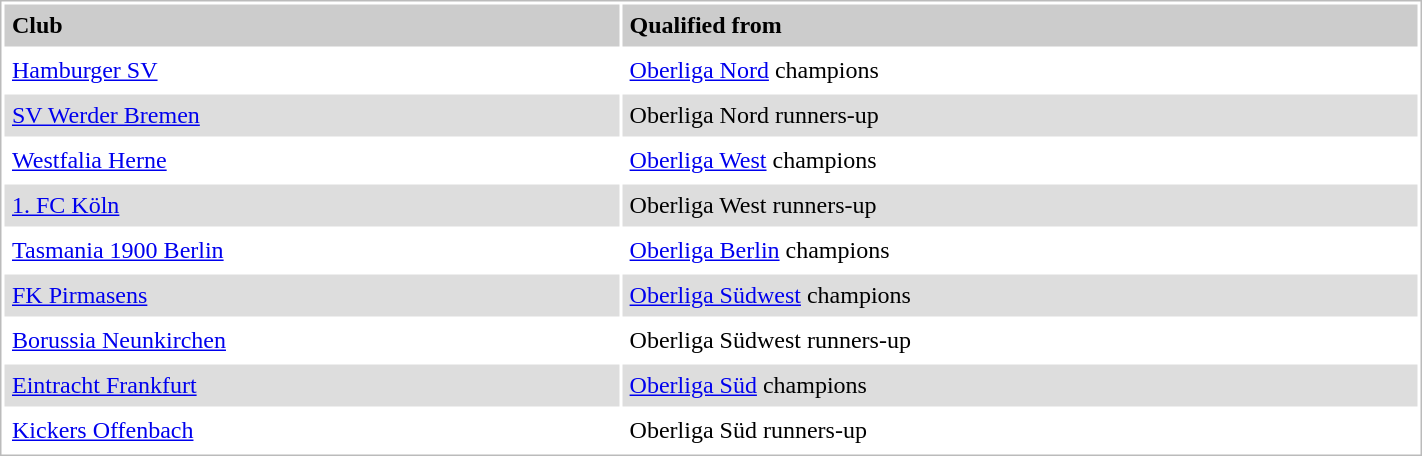<table style="border:1px solid #bbb;background:#fff;" cellpadding="5" cellspacing="2" width="75%">
<tr style="background:#ccc;font-weight:bold">
<td>Club</td>
<td>Qualified from</td>
</tr>
<tr>
<td><a href='#'>Hamburger SV</a></td>
<td><a href='#'>Oberliga Nord</a> champions</td>
</tr>
<tr style="background:#ddd">
<td><a href='#'>SV Werder Bremen</a></td>
<td>Oberliga Nord runners-up</td>
</tr>
<tr>
<td><a href='#'>Westfalia Herne</a></td>
<td><a href='#'>Oberliga West</a> champions</td>
</tr>
<tr style="background:#ddd">
<td><a href='#'>1. FC Köln</a></td>
<td>Oberliga West runners-up</td>
</tr>
<tr>
<td><a href='#'>Tasmania 1900 Berlin</a></td>
<td><a href='#'>Oberliga Berlin</a> champions</td>
</tr>
<tr style="background:#ddd">
<td><a href='#'>FK Pirmasens</a></td>
<td><a href='#'>Oberliga Südwest</a> champions</td>
</tr>
<tr>
<td><a href='#'>Borussia Neunkirchen</a></td>
<td>Oberliga Südwest runners-up</td>
</tr>
<tr style="background:#ddd">
<td><a href='#'>Eintracht Frankfurt</a></td>
<td><a href='#'>Oberliga Süd</a> champions</td>
</tr>
<tr>
<td><a href='#'>Kickers Offenbach</a></td>
<td>Oberliga Süd runners-up</td>
</tr>
</table>
